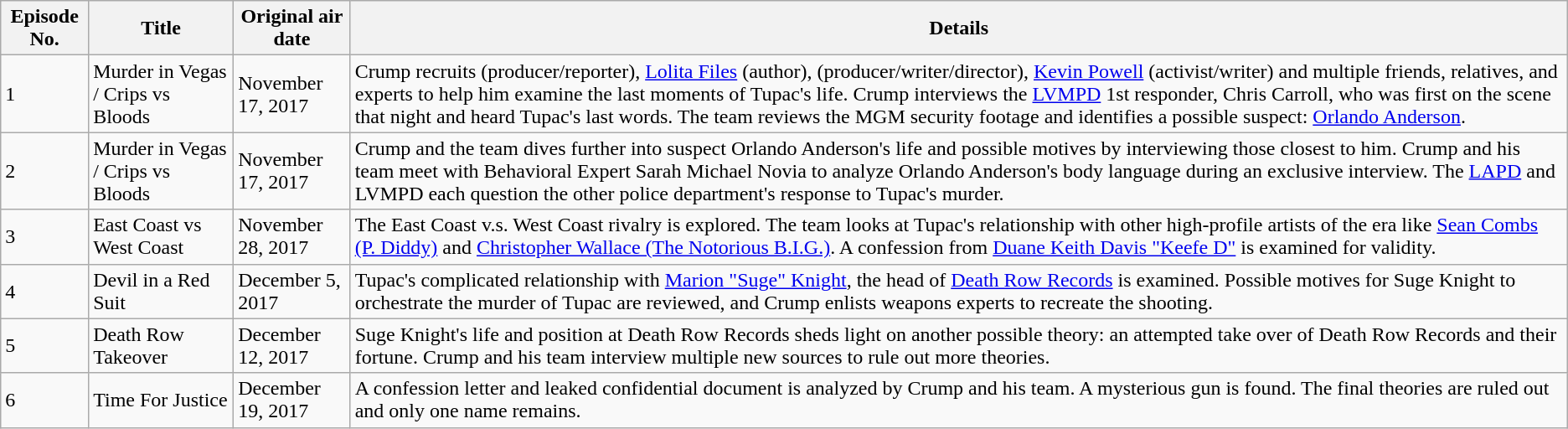<table class="wikitable">
<tr>
<th>Episode No.</th>
<th>Title</th>
<th>Original air date</th>
<th>Details</th>
</tr>
<tr>
<td>1</td>
<td>Murder in Vegas / Crips vs Bloods</td>
<td>November 17, 2017</td>
<td>Crump recruits  (producer/reporter), <a href='#'>Lolita Files</a> (author),  (producer/writer/director), <a href='#'>Kevin Powell</a> (activist/writer) and multiple friends, relatives, and experts to help him examine the last moments of Tupac's life. Crump interviews the <a href='#'>LVMPD</a> 1st responder, Chris Carroll,  who was first on the scene that night and heard Tupac's last words. The team reviews the MGM security footage and identifies a possible suspect: <a href='#'>Orlando Anderson</a>.</td>
</tr>
<tr>
<td>2</td>
<td>Murder in Vegas / Crips vs Bloods</td>
<td>November 17, 2017</td>
<td>Crump and the team dives further into suspect Orlando Anderson's life and possible motives by interviewing those closest to him. Crump and his team meet with Behavioral Expert Sarah Michael Novia to analyze Orlando Anderson's body language during an exclusive interview. The <a href='#'>LAPD</a> and LVMPD each question the other police department's response to Tupac's murder.</td>
</tr>
<tr>
<td>3</td>
<td>East Coast vs West Coast</td>
<td>November 28, 2017</td>
<td>The East Coast v.s. West Coast rivalry is explored. The team  looks at Tupac's relationship with other high-profile artists of the era like <a href='#'>Sean Combs (P. Diddy)</a> and <a href='#'>Christopher Wallace (The Notorious B.I.G.)</a>. A  confession from <a href='#'>Duane Keith Davis "Keefe D"</a> is examined for validity.</td>
</tr>
<tr>
<td>4</td>
<td>Devil in a Red Suit</td>
<td>December 5, 2017</td>
<td>Tupac's complicated relationship with <a href='#'>Marion "Suge" Knight</a>, the head of <a href='#'>Death Row Records</a> is examined. Possible motives for Suge Knight to orchestrate the murder of Tupac are reviewed, and Crump enlists weapons experts to recreate the shooting.</td>
</tr>
<tr>
<td>5</td>
<td>Death Row Takeover</td>
<td>December 12, 2017</td>
<td>Suge Knight's life and position at Death Row Records sheds light on another possible theory: an attempted take over of Death Row Records and their fortune. Crump and his team interview multiple new sources to rule out more theories.</td>
</tr>
<tr>
<td>6</td>
<td>Time For Justice</td>
<td>December 19, 2017</td>
<td>A confession letter and leaked confidential document is analyzed by Crump and his team. A mysterious gun is found. The final theories are ruled out and only one name remains.</td>
</tr>
</table>
